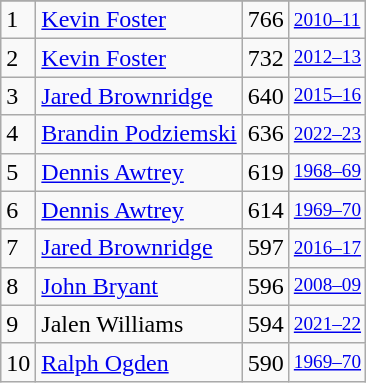<table class="wikitable">
<tr>
</tr>
<tr>
<td>1</td>
<td><a href='#'>Kevin Foster</a></td>
<td>766</td>
<td style="font-size:80%;"><a href='#'>2010–11</a></td>
</tr>
<tr>
<td>2</td>
<td><a href='#'>Kevin Foster</a></td>
<td>732</td>
<td style="font-size:80%;"><a href='#'>2012–13</a></td>
</tr>
<tr>
<td>3</td>
<td><a href='#'>Jared Brownridge</a></td>
<td>640</td>
<td style="font-size:80%;"><a href='#'>2015–16</a></td>
</tr>
<tr>
<td>4</td>
<td><a href='#'>Brandin Podziemski</a></td>
<td>636</td>
<td style="font-size:80%;"><a href='#'>2022–23</a></td>
</tr>
<tr>
<td>5</td>
<td><a href='#'>Dennis Awtrey</a></td>
<td>619</td>
<td style="font-size:80%;"><a href='#'>1968–69</a></td>
</tr>
<tr>
<td>6</td>
<td><a href='#'>Dennis Awtrey</a></td>
<td>614</td>
<td style="font-size:80%;"><a href='#'>1969–70</a></td>
</tr>
<tr>
<td>7</td>
<td><a href='#'>Jared Brownridge</a></td>
<td>597</td>
<td style="font-size:80%;"><a href='#'>2016–17</a></td>
</tr>
<tr>
<td>8</td>
<td><a href='#'>John Bryant</a></td>
<td>596</td>
<td style="font-size:80%;"><a href='#'>2008–09</a></td>
</tr>
<tr>
<td>9</td>
<td>Jalen Williams</td>
<td>594</td>
<td style="font-size:80%;"><a href='#'>2021–22</a></td>
</tr>
<tr>
<td>10</td>
<td><a href='#'>Ralph Ogden</a></td>
<td>590</td>
<td style="font-size:80%;"><a href='#'>1969–70</a></td>
</tr>
</table>
